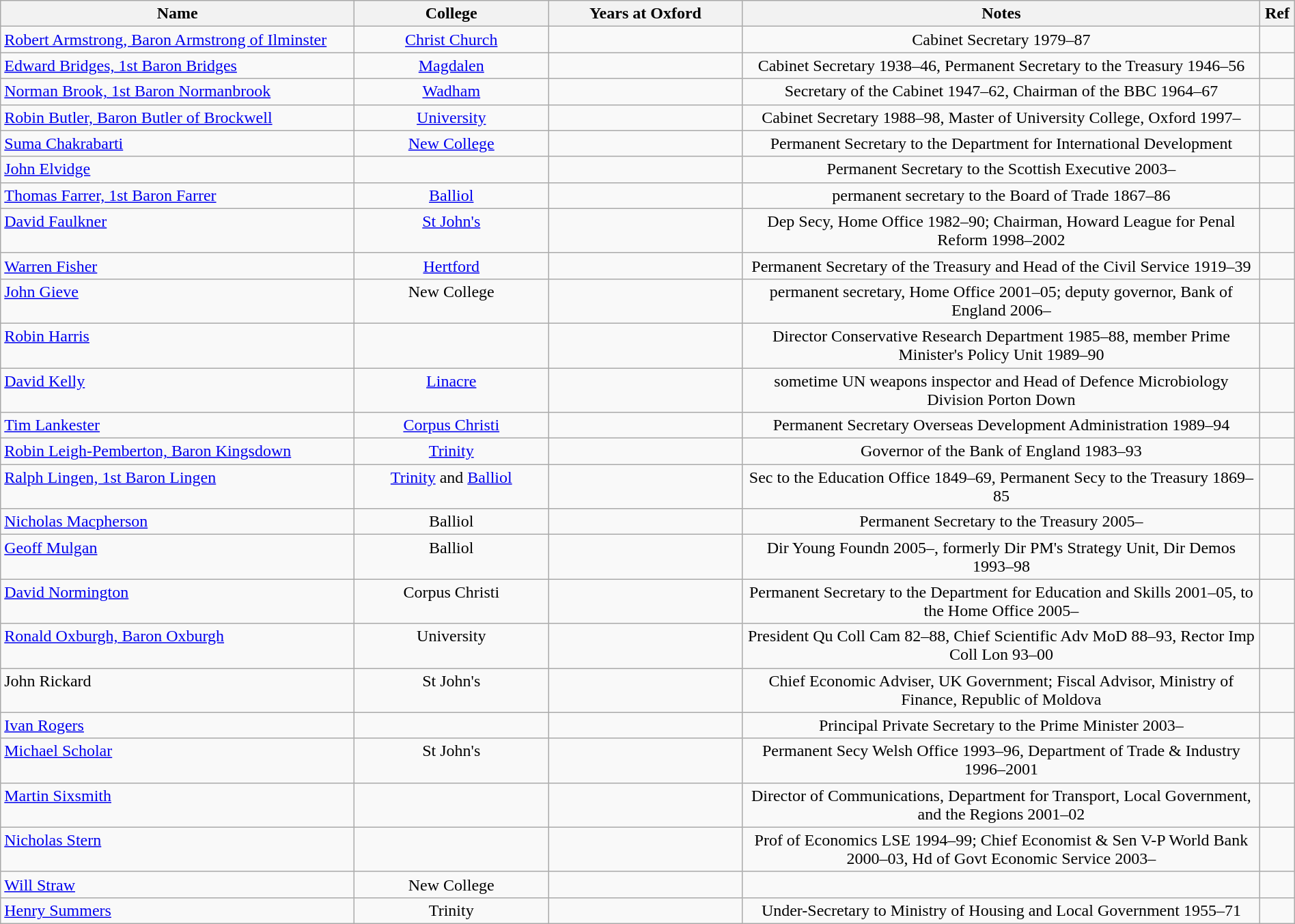<table class="wikitable sortable" style="width:100%">
<tr>
<th width="*">Name</th>
<th width="15%">College</th>
<th width="15%">Years at Oxford</th>
<th width="40%">Notes</th>
<th width="*">Ref</th>
</tr>
<tr valign="top">
<td><a href='#'>Robert Armstrong, Baron Armstrong of Ilminster</a></td>
<td align="center"><a href='#'>Christ Church</a></td>
<td align="center"></td>
<td align="center">Cabinet Secretary 1979–87</td>
<td align="center"></td>
</tr>
<tr valign="top">
<td><a href='#'>Edward Bridges, 1st Baron Bridges</a></td>
<td align="center"><a href='#'>Magdalen</a></td>
<td align="center"></td>
<td align="center">Cabinet Secretary 1938–46, Permanent Secretary to the Treasury 1946–56</td>
<td align="center"></td>
</tr>
<tr valign="top">
<td><a href='#'>Norman Brook, 1st Baron Normanbrook</a></td>
<td align="center"><a href='#'>Wadham</a></td>
<td align="center"></td>
<td align="center">Secretary of the Cabinet 1947–62, Chairman of the BBC 1964–67</td>
<td align="center"></td>
</tr>
<tr valign="top">
<td><a href='#'>Robin Butler, Baron Butler of Brockwell</a></td>
<td align="center"><a href='#'>University</a></td>
<td align="center"></td>
<td align="center">Cabinet Secretary 1988–98, Master of University College, Oxford 1997–</td>
<td align="center"></td>
</tr>
<tr valign="top">
<td><a href='#'>Suma Chakrabarti</a></td>
<td align="center"><a href='#'>New College</a></td>
<td align="center"></td>
<td align="center">Permanent Secretary to the Department for International Development</td>
<td align="center"></td>
</tr>
<tr valign="top">
<td><a href='#'>John Elvidge</a></td>
<td align="center"></td>
<td align="center"></td>
<td align="center">Permanent Secretary to the Scottish Executive 2003–</td>
<td align="center"></td>
</tr>
<tr valign="top">
<td><a href='#'>Thomas Farrer, 1st Baron Farrer</a></td>
<td align="center"><a href='#'>Balliol</a></td>
<td align="center"></td>
<td align="center">permanent secretary to the Board of Trade 1867–86</td>
<td align="center"></td>
</tr>
<tr valign="top">
<td><a href='#'>David Faulkner</a></td>
<td align="center"><a href='#'>St John's</a></td>
<td align="center"></td>
<td align="center">Dep Secy, Home Office 1982–90; Chairman, Howard League for Penal Reform 1998–2002</td>
<td align="center"></td>
</tr>
<tr valign="top">
<td><a href='#'>Warren Fisher</a></td>
<td align="center"><a href='#'>Hertford</a></td>
<td align="center"></td>
<td align="center">Permanent Secretary of the Treasury and Head of the Civil Service 1919–39</td>
<td align="center"></td>
</tr>
<tr valign="top">
<td><a href='#'>John Gieve</a></td>
<td align="center">New College</td>
<td align="center"></td>
<td align="center">permanent secretary, Home Office 2001–05; deputy governor, Bank of England 2006–</td>
<td align="center"></td>
</tr>
<tr valign="top">
<td><a href='#'>Robin Harris</a></td>
<td align="center"></td>
<td align="center"></td>
<td align="center">Director Conservative Research Department 1985–88, member Prime Minister's Policy Unit 1989–90</td>
<td align="center"></td>
</tr>
<tr valign="top">
<td><a href='#'>David Kelly</a></td>
<td align="center"><a href='#'>Linacre</a></td>
<td align="center"></td>
<td align="center">sometime UN weapons inspector and Head of Defence Microbiology Division Porton Down</td>
<td align="center"></td>
</tr>
<tr valign="top">
<td><a href='#'>Tim Lankester</a></td>
<td align="center"><a href='#'>Corpus Christi</a></td>
<td align="center"></td>
<td align="center">Permanent Secretary Overseas Development Administration 1989–94</td>
<td align="center"></td>
</tr>
<tr valign="top">
<td><a href='#'>Robin Leigh-Pemberton, Baron Kingsdown</a></td>
<td align="center"><a href='#'>Trinity</a></td>
<td align="center"></td>
<td align="center">Governor of the Bank of England 1983–93</td>
<td align="center"></td>
</tr>
<tr valign="top">
<td><a href='#'>Ralph Lingen, 1st Baron Lingen</a></td>
<td align="center"><a href='#'>Trinity</a> and <a href='#'>Balliol</a></td>
<td align="center"></td>
<td align="center">Sec to the Education Office 1849–69, Permanent Secy to the Treasury 1869–85</td>
<td align="center"></td>
</tr>
<tr valign="top">
<td><a href='#'>Nicholas Macpherson</a></td>
<td align="center">Balliol</td>
<td align="center"></td>
<td align="center">Permanent Secretary to the Treasury 2005–</td>
<td align="center"></td>
</tr>
<tr valign="top">
<td><a href='#'>Geoff Mulgan</a></td>
<td align="center">Balliol</td>
<td align="center"></td>
<td align="center">Dir Young Foundn 2005–, formerly Dir PM's Strategy Unit, Dir Demos 1993–98</td>
<td align="center"></td>
</tr>
<tr valign="top">
<td><a href='#'>David Normington</a></td>
<td align="center">Corpus Christi</td>
<td align="center"></td>
<td align="center">Permanent Secretary to the Department for Education and Skills 2001–05, to the Home Office 2005–</td>
<td align="center"></td>
</tr>
<tr valign="top">
<td><a href='#'>Ronald Oxburgh, Baron Oxburgh</a></td>
<td align="center">University</td>
<td align="center"></td>
<td align="center">President Qu Coll Cam 82–88, Chief Scientific Adv MoD 88–93, Rector Imp Coll Lon 93–00</td>
<td align="center"></td>
</tr>
<tr valign="top">
<td>John Rickard</td>
<td align="center">St John's</td>
<td align="center"></td>
<td align="center">Chief Economic Adviser, UK Government; Fiscal Advisor, Ministry of Finance, Republic of Moldova</td>
<td align="center"></td>
</tr>
<tr valign="top">
<td><a href='#'>Ivan Rogers</a></td>
<td align="center"></td>
<td align="center"></td>
<td align="center">Principal Private Secretary to the Prime Minister 2003–</td>
<td align="center"></td>
</tr>
<tr valign="top">
<td><a href='#'>Michael Scholar</a></td>
<td align="center">St John's</td>
<td align="center"></td>
<td align="center">Permanent Secy Welsh Office 1993–96, Department of Trade & Industry 1996–2001</td>
<td align="center"></td>
</tr>
<tr valign="top">
<td><a href='#'>Martin Sixsmith</a></td>
<td align="center"></td>
<td align="center"></td>
<td align="center">Director of Communications, Department for Transport, Local Government, and the Regions 2001–02</td>
<td align="center"></td>
</tr>
<tr valign="top">
<td><a href='#'>Nicholas Stern</a></td>
<td align="center"></td>
<td align="center"></td>
<td align="center">Prof of Economics LSE 1994–99; Chief Economist & Sen V-P World Bank 2000–03, Hd of Govt Economic Service 2003–</td>
<td align="center"></td>
</tr>
<tr valign="top">
<td><a href='#'>Will Straw</a></td>
<td align="center">New College</td>
<td align="center"></td>
<td align="center"></td>
<td align="center"></td>
</tr>
<tr valign="top">
<td><a href='#'>Henry Summers</a></td>
<td align="center">Trinity</td>
<td align="center"></td>
<td align="center">Under-Secretary to Ministry of Housing and Local Government 1955–71</td>
<td align="center"></td>
</tr>
</table>
